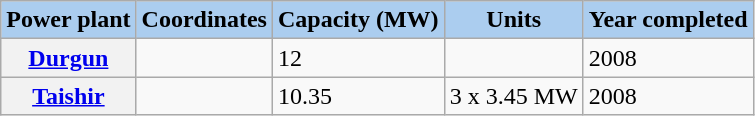<table class="wikitable sortable">
<tr>
<th style="background-color:#ABCDEF;">Power plant</th>
<th style="background-color:#ABCDEF;">Coordinates</th>
<th style="background-color:#ABCDEF;">Capacity (MW)</th>
<th style="background-color:#ABCDEF;">Units</th>
<th style="background-color:#ABCDEF;">Year completed</th>
</tr>
<tr>
<th><a href='#'>Durgun</a></th>
<td></td>
<td>12</td>
<td></td>
<td>2008</td>
</tr>
<tr>
<th><a href='#'>Taishir</a></th>
<td></td>
<td>10.35</td>
<td>3 x 3.45 MW</td>
<td>2008</td>
</tr>
</table>
